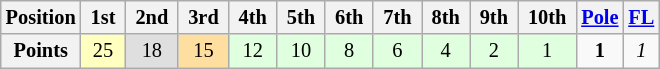<table class="wikitable" style="font-size: 85%;" text-align="center">
<tr>
<th>Position</th>
<th> <strong>1st</strong> </th>
<th> <strong>2nd</strong> </th>
<th> <strong>3rd</strong> </th>
<th> <strong>4th</strong> </th>
<th> <strong>5th</strong> </th>
<th> <strong>6th</strong> </th>
<th> <strong>7th</strong> </th>
<th> <strong>8th</strong> </th>
<th> <strong>9th</strong> </th>
<th> <strong>10th</strong> </th>
<th><a href='#'>Pole</a></th>
<th><a href='#'>FL</a></th>
</tr>
<tr align="center">
<th>Points</th>
<td style="background:#FFFFBF;">25</td>
<td style="background:#DFDFDF;">18</td>
<td style="background:#FFDF9F;">15</td>
<td style="background:#DFFFDF;">12</td>
<td style="background:#DFFFDF;">10</td>
<td style="background:#DFFFDF;">8</td>
<td style="background:#DFFFDF;">6</td>
<td style="background:#DFFFDF;">4</td>
<td style="background:#DFFFDF;">2</td>
<td style="background:#DFFFDF;">1</td>
<td><strong>1</strong></td>
<td><em>1</em></td>
</tr>
</table>
